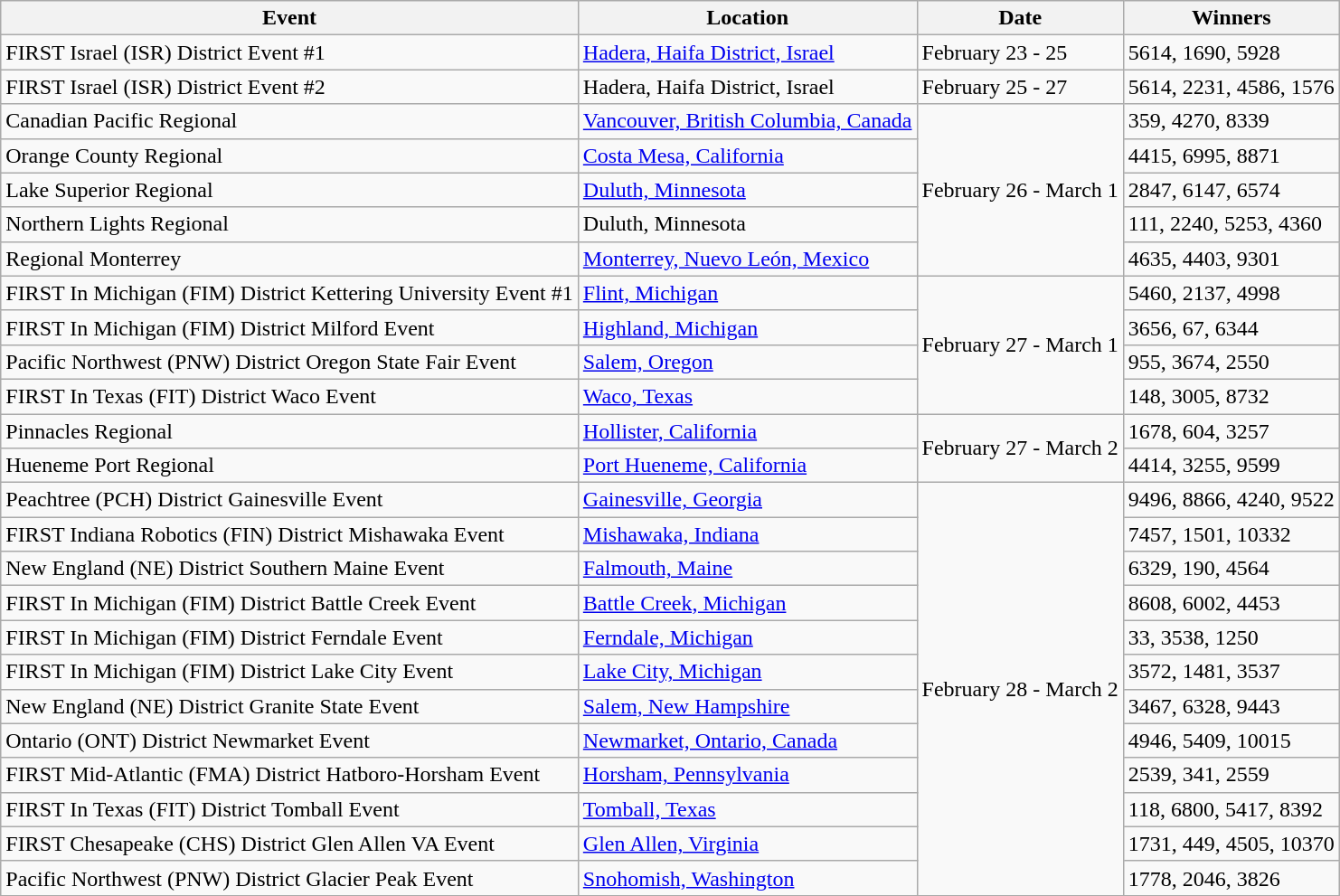<table class="wikitable">
<tr>
<th>Event</th>
<th>Location</th>
<th>Date</th>
<th>Winners</th>
</tr>
<tr>
<td>FIRST Israel (ISR) District Event #1</td>
<td><a href='#'>Hadera, Haifa District, Israel</a></td>
<td>February 23 - 25</td>
<td>5614, 1690, 5928</td>
</tr>
<tr>
<td>FIRST Israel (ISR) District Event #2</td>
<td>Hadera, Haifa District, Israel</td>
<td>February 25 - 27</td>
<td>5614, 2231, 4586, 1576</td>
</tr>
<tr>
<td>Canadian Pacific Regional</td>
<td><a href='#'>Vancouver, British Columbia, Canada</a></td>
<td rowspan="5">February 26 - March 1</td>
<td>359, 4270, 8339</td>
</tr>
<tr>
<td>Orange County Regional</td>
<td><a href='#'>Costa Mesa, California</a></td>
<td>4415, 6995, 8871</td>
</tr>
<tr>
<td>Lake Superior Regional</td>
<td><a href='#'>Duluth, Minnesota</a></td>
<td>2847, 6147, 6574</td>
</tr>
<tr>
<td>Northern Lights Regional</td>
<td>Duluth, Minnesota</td>
<td>111, 2240, 5253, 4360</td>
</tr>
<tr>
<td>Regional Monterrey</td>
<td><a href='#'>Monterrey, Nuevo León, Mexico</a></td>
<td>4635, 4403, 9301</td>
</tr>
<tr>
<td>FIRST In Michigan (FIM) District Kettering University Event #1</td>
<td><a href='#'>Flint, Michigan</a></td>
<td rowspan="4">February 27 - March 1</td>
<td>5460, 2137, 4998</td>
</tr>
<tr>
<td>FIRST In Michigan (FIM) District Milford Event</td>
<td><a href='#'>Highland, Michigan</a></td>
<td>3656, 67, 6344</td>
</tr>
<tr>
<td>Pacific Northwest (PNW) District Oregon State Fair Event</td>
<td><a href='#'>Salem, Oregon</a></td>
<td>955, 3674, 2550</td>
</tr>
<tr>
<td>FIRST In Texas (FIT) District Waco Event</td>
<td><a href='#'>Waco, Texas</a></td>
<td>148, 3005, 8732</td>
</tr>
<tr>
<td>Pinnacles Regional</td>
<td><a href='#'>Hollister, California</a></td>
<td rowspan="2">February 27 - March 2</td>
<td>1678, 604, 3257</td>
</tr>
<tr>
<td>Hueneme Port Regional</td>
<td><a href='#'>Port Hueneme, California</a></td>
<td>4414, 3255, 9599</td>
</tr>
<tr>
<td>Peachtree (PCH) District Gainesville Event</td>
<td><a href='#'>Gainesville, Georgia</a></td>
<td rowspan="12">February 28 - March 2</td>
<td>9496, 8866, 4240, 9522</td>
</tr>
<tr>
<td>FIRST Indiana Robotics (FIN) District Mishawaka Event</td>
<td><a href='#'>Mishawaka, Indiana</a></td>
<td>7457, 1501, 10332</td>
</tr>
<tr>
<td>New England (NE) District Southern Maine Event</td>
<td><a href='#'>Falmouth, Maine</a></td>
<td>6329, 190, 4564</td>
</tr>
<tr>
<td>FIRST In Michigan (FIM) District Battle Creek Event</td>
<td><a href='#'>Battle Creek, Michigan</a></td>
<td>8608, 6002, 4453</td>
</tr>
<tr>
<td>FIRST In Michigan (FIM) District Ferndale Event</td>
<td><a href='#'>Ferndale, Michigan</a></td>
<td>33, 3538, 1250</td>
</tr>
<tr>
<td>FIRST In Michigan (FIM) District Lake City Event</td>
<td><a href='#'>Lake City, Michigan</a></td>
<td>3572, 1481, 3537</td>
</tr>
<tr>
<td>New England (NE) District Granite State Event</td>
<td><a href='#'>Salem, New Hampshire</a></td>
<td>3467, 6328, 9443</td>
</tr>
<tr>
<td>Ontario (ONT) District Newmarket Event</td>
<td><a href='#'>Newmarket, Ontario, Canada</a></td>
<td>4946, 5409, 10015</td>
</tr>
<tr>
<td>FIRST Mid-Atlantic (FMA) District Hatboro-Horsham Event</td>
<td><a href='#'>Horsham, Pennsylvania</a></td>
<td>2539, 341, 2559</td>
</tr>
<tr>
<td>FIRST In Texas (FIT) District Tomball Event</td>
<td><a href='#'>Tomball, Texas</a></td>
<td>118, 6800, 5417, 8392</td>
</tr>
<tr>
<td>FIRST Chesapeake (CHS) District Glen Allen VA Event</td>
<td><a href='#'>Glen Allen, Virginia</a></td>
<td>1731, 449, 4505, 10370</td>
</tr>
<tr>
<td>Pacific Northwest (PNW) District Glacier Peak Event</td>
<td><a href='#'>Snohomish, Washington</a></td>
<td>1778, 2046, 3826</td>
</tr>
<tr>
</tr>
</table>
